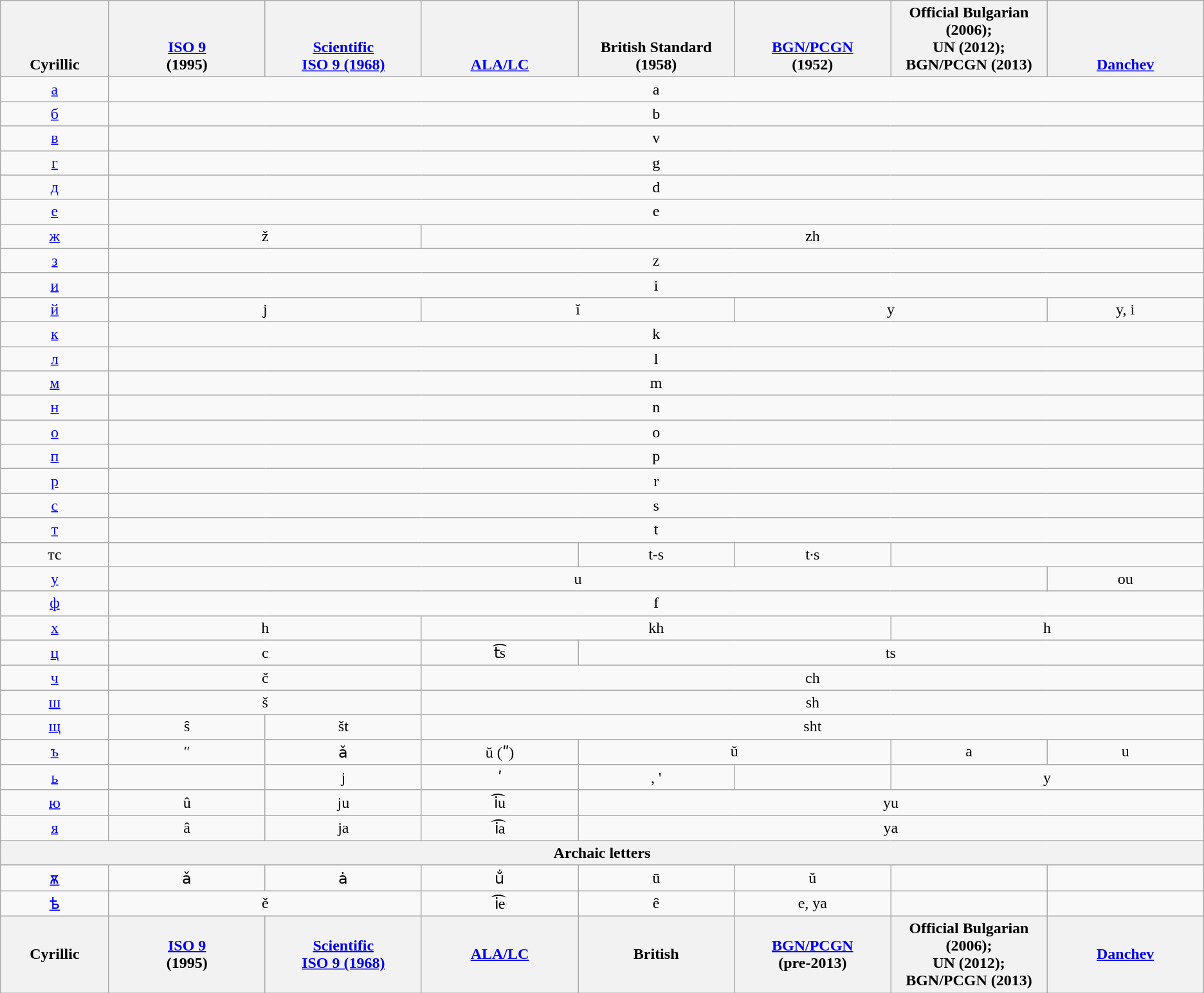<table class="wikitable" style="text-align:center;">
<tr style="vertical-align:bottom;">
<th style="width:9%;">Cyrillic</th>
<th style="width:13%;"><a href='#'>ISO 9</a><br>(1995)</th>
<th style="width:13%;"><a href='#'>Scientific</a><br><a href='#'>ISO 9 (1968)</a></th>
<th style="width:13%;"><a href='#'>ALA/LC</a></th>
<th style="width:13%;">British Standard<br>(1958)</th>
<th style="width:13%;"><a href='#'>BGN/PCGN</a><br>(1952)</th>
<th style="width:13%;">Official Bulgarian (2006);<br>UN (2012);<br>BGN/PCGN (2013)</th>
<th style="width:13%;"><a href='#'>Danchev</a></th>
</tr>
<tr>
<td><a href='#'>а</a></td>
<td colspan="7">a</td>
</tr>
<tr>
<td><a href='#'>б</a></td>
<td colspan="7">b</td>
</tr>
<tr>
<td><a href='#'>в</a></td>
<td colspan="7">v</td>
</tr>
<tr>
<td><a href='#'>г</a></td>
<td colspan="7">g</td>
</tr>
<tr>
<td><a href='#'>д</a></td>
<td colspan="7">d</td>
</tr>
<tr>
<td><a href='#'>е</a></td>
<td colspan="7">e</td>
</tr>
<tr>
<td><a href='#'>ж</a></td>
<td colspan="2">ž</td>
<td colspan="5">zh</td>
</tr>
<tr>
<td><a href='#'>з</a></td>
<td colspan="7">z</td>
</tr>
<tr>
<td><a href='#'>и</a></td>
<td colspan="7">i</td>
</tr>
<tr>
<td><a href='#'>й</a></td>
<td colspan="2">j</td>
<td colspan="2">ĭ</td>
<td colspan="2">y</td>
<td>y, i</td>
</tr>
<tr>
<td><a href='#'>к</a></td>
<td colspan="7">k</td>
</tr>
<tr>
<td><a href='#'>л</a></td>
<td colspan="7">l</td>
</tr>
<tr>
<td><a href='#'>м</a></td>
<td colspan="7">m</td>
</tr>
<tr>
<td><a href='#'>н</a></td>
<td colspan="7">n</td>
</tr>
<tr>
<td><a href='#'>о</a></td>
<td colspan="7">o</td>
</tr>
<tr>
<td><a href='#'>п</a></td>
<td colspan="7">p</td>
</tr>
<tr>
<td><a href='#'>р</a></td>
<td colspan="7">r</td>
</tr>
<tr>
<td><a href='#'>с</a></td>
<td colspan="7">s</td>
</tr>
<tr>
<td><a href='#'>т</a></td>
<td colspan="7">t</td>
</tr>
<tr>
<td>тс</td>
<td colspan=3></td>
<td>t-s</td>
<td>t∙s</td>
<td colspan="2"></td>
</tr>
<tr>
<td><a href='#'>у</a></td>
<td colspan="6">u</td>
<td>ou</td>
</tr>
<tr>
<td><a href='#'>ф</a></td>
<td colspan="7">f</td>
</tr>
<tr>
<td><a href='#'>х</a></td>
<td colspan="2">h</td>
<td colspan="3">kh</td>
<td colspan="2">h</td>
</tr>
<tr>
<td><a href='#'>ц</a></td>
<td colspan="2">c</td>
<td>t͡s</td>
<td colspan="4">ts</td>
</tr>
<tr>
<td><a href='#'>ч</a></td>
<td colspan="2">č</td>
<td colspan="5">ch</td>
</tr>
<tr>
<td><a href='#'>ш</a></td>
<td colspan="2">š</td>
<td colspan="5">sh</td>
</tr>
<tr>
<td><a href='#'>щ</a></td>
<td>ŝ</td>
<td>št</td>
<td colspan="5">sht</td>
</tr>
<tr>
<td><a href='#'>ъ</a></td>
<td>″</td>
<td>ǎ</td>
<td>ŭ (ʺ)</td>
<td colspan="2">ŭ</td>
<td>a</td>
<td>u</td>
</tr>
<tr>
<td><a href='#'>ь</a></td>
<td></td>
<td>j</td>
<td>ʹ</td>
<td>, '</td>
<td></td>
<td colspan="2">y</td>
</tr>
<tr>
<td><a href='#'>ю</a></td>
<td>û</td>
<td>ju</td>
<td>i͡u</td>
<td colspan="4">yu</td>
</tr>
<tr>
<td><a href='#'>я</a></td>
<td>â</td>
<td>ja</td>
<td>i͡a</td>
<td colspan="4">ya</td>
</tr>
<tr>
<th colspan="8">Archaic letters</th>
</tr>
<tr>
<td><a href='#'>ѫ</a></td>
<td>ǎ</td>
<td>ȧ</td>
<td>u̐</td>
<td>ū</td>
<td>ŭ</td>
<td></td>
<td></td>
</tr>
<tr>
<td><a href='#'>ѣ</a></td>
<td colspan="2">ě</td>
<td>i͡e</td>
<td>ê</td>
<td>e, ya</td>
<td></td>
<td></td>
</tr>
<tr>
<th>Cyrillic</th>
<th><a href='#'>ISO 9</a><br>(1995)</th>
<th><a href='#'>Scientific</a><br><a href='#'>ISO 9 (1968)</a></th>
<th><a href='#'>ALA/LC</a></th>
<th>British</th>
<th><a href='#'>BGN/PCGN</a><br>(pre-2013)</th>
<th>Official Bulgarian (2006);<br>UN (2012);<br>BGN/PCGN (2013)</th>
<th><a href='#'>Danchev</a></th>
</tr>
</table>
